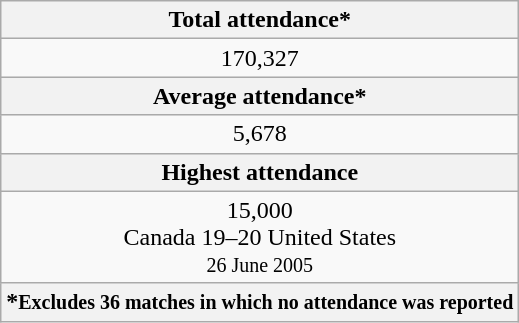<table class=wikitable>
<tr>
<th colspan=3 style="text-align:center">Total attendance*</th>
</tr>
<tr>
<td colspan=3 style="text-align:center">170,327</td>
</tr>
<tr>
<th colspan=3 style="text-align:center">Average attendance*</th>
</tr>
<tr>
<td colspan=3 style="text-align:center">5,678</td>
</tr>
<tr>
<th colspan=3 style="text-align:center">Highest attendance</th>
</tr>
<tr>
<td colspan=3 style="text-align:center">15,000 <br> Canada 19–20 United States <br> <small>26 June 2005</small></td>
</tr>
<tr>
<th colspan=3>*<small>Excludes 36 matches in which no attendance was reported</small></th>
</tr>
</table>
